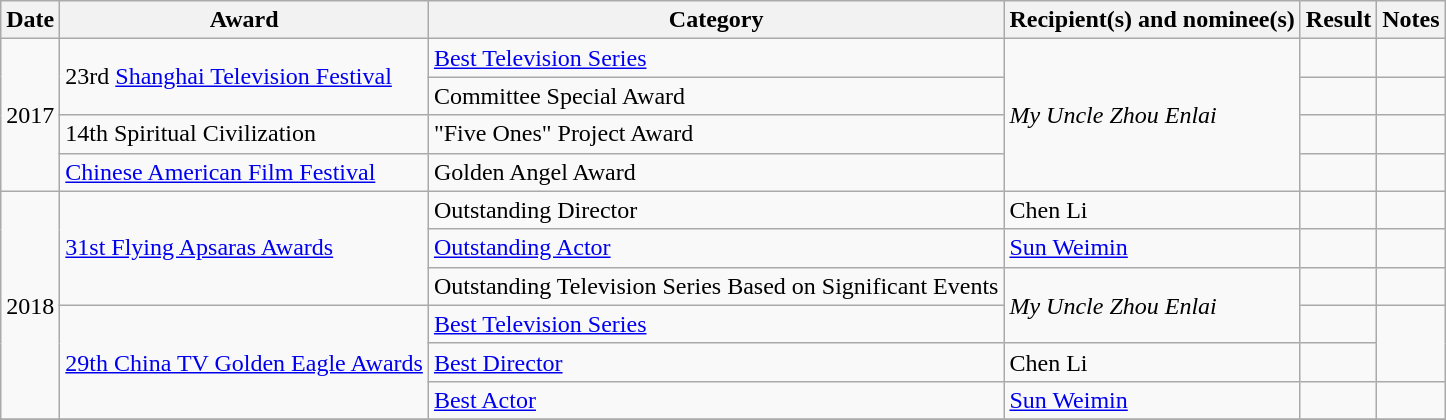<table class="wikitable">
<tr>
<th>Date</th>
<th>Award</th>
<th>Category</th>
<th>Recipient(s) and nominee(s)</th>
<th>Result</th>
<th>Notes</th>
</tr>
<tr>
<td rowspan="4">2017</td>
<td rowspan="2">23rd <a href='#'>Shanghai Television Festival</a></td>
<td><a href='#'>Best Television Series</a></td>
<td rowspan="4"><em>My Uncle Zhou Enlai</em></td>
<td></td>
<td></td>
</tr>
<tr>
<td>Committee Special Award</td>
<td></td>
<td></td>
</tr>
<tr>
<td>14th Spiritual Civilization</td>
<td>"Five Ones" Project Award</td>
<td></td>
<td></td>
</tr>
<tr>
<td><a href='#'>Chinese American Film Festival</a></td>
<td>Golden Angel Award</td>
<td></td>
<td></td>
</tr>
<tr>
<td rowspan="6">2018</td>
<td rowspan="3"><a href='#'>31st Flying Apsaras Awards</a></td>
<td>Outstanding Director</td>
<td>Chen Li</td>
<td></td>
<td></td>
</tr>
<tr>
<td><a href='#'>Outstanding Actor</a></td>
<td><a href='#'>Sun Weimin</a></td>
<td></td>
<td></td>
</tr>
<tr>
<td>Outstanding Television Series Based on Significant Events</td>
<td rowspan=2><em>My Uncle Zhou Enlai</em></td>
<td></td>
<td></td>
</tr>
<tr>
<td rowspan=3><a href='#'>29th China TV Golden Eagle Awards</a></td>
<td><a href='#'>Best Television Series</a></td>
<td></td>
<td rowspan=2></td>
</tr>
<tr>
<td><a href='#'>Best Director</a></td>
<td>Chen Li</td>
<td></td>
</tr>
<tr>
<td><a href='#'>Best Actor</a></td>
<td><a href='#'>Sun Weimin</a></td>
<td></td>
<td></td>
</tr>
<tr>
</tr>
</table>
